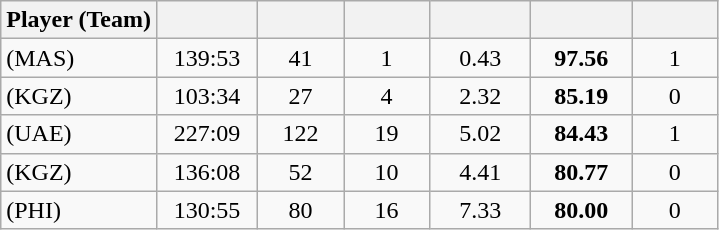<table class="wikitable sortable" style="text-align:center;">
<tr>
<th>Player (Team)</th>
<th width="60px"></th>
<th width="50px"></th>
<th width="50px"></th>
<th width="60px"></th>
<th width="60px"></th>
<th width="50px"></th>
</tr>
<tr>
<td align=left>  (MAS)</td>
<td>139:53</td>
<td>41</td>
<td>1</td>
<td>0.43</td>
<td><strong>97.56</strong></td>
<td>1</td>
</tr>
<tr>
<td align=left>  (KGZ)</td>
<td>103:34</td>
<td>27</td>
<td>4</td>
<td>2.32</td>
<td><strong>85.19</strong></td>
<td>0</td>
</tr>
<tr>
<td align=left>  (UAE)</td>
<td>227:09</td>
<td>122</td>
<td>19</td>
<td>5.02</td>
<td><strong>84.43</strong></td>
<td>1</td>
</tr>
<tr>
<td align=left>  (KGZ)</td>
<td>136:08</td>
<td>52</td>
<td>10</td>
<td>4.41</td>
<td><strong>80.77</strong></td>
<td>0</td>
</tr>
<tr>
<td align=left>  (PHI)</td>
<td>130:55</td>
<td>80</td>
<td>16</td>
<td>7.33</td>
<td><strong>80.00</strong></td>
<td>0</td>
</tr>
</table>
